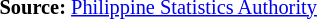<table style="font-size:85%;" '|>
<tr>
<td><br><p>
<strong>Source:</strong> <a href='#'>Philippine Statistics Authority</a>
</p></td>
</tr>
</table>
